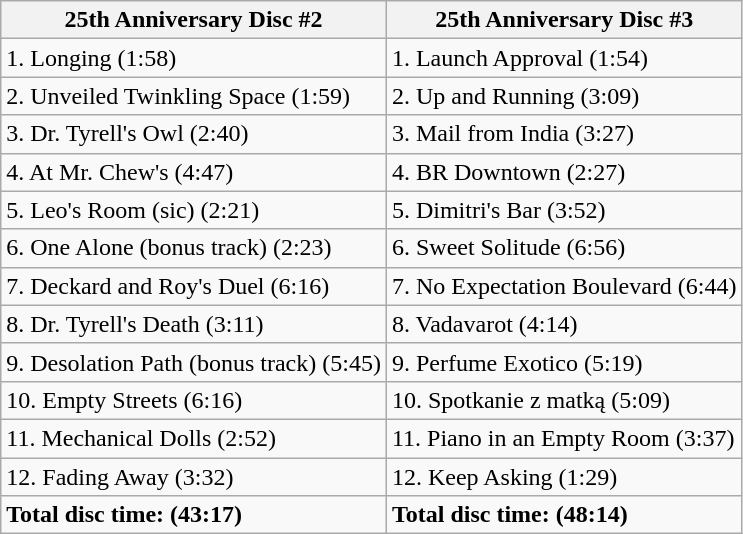<table class="wikitable">
<tr>
<th>25th Anniversary Disc #2</th>
<th>25th Anniversary Disc #3</th>
</tr>
<tr>
<td>1. Longing (1:58)</td>
<td>1. Launch Approval (1:54)</td>
</tr>
<tr>
<td>2. Unveiled Twinkling Space (1:59)</td>
<td>2. Up and Running (3:09)</td>
</tr>
<tr>
<td>3. Dr. Tyrell's Owl (2:40)</td>
<td>3. Mail from India (3:27)</td>
</tr>
<tr>
<td>4. At Mr. Chew's (4:47)</td>
<td>4. BR Downtown (2:27)</td>
</tr>
<tr>
<td>5. Leo's Room (sic) (2:21)</td>
<td>5. Dimitri's Bar (3:52)</td>
</tr>
<tr>
<td>6. One Alone (bonus track) (2:23)</td>
<td>6. Sweet Solitude (6:56)</td>
</tr>
<tr>
<td>7. Deckard and Roy's Duel (6:16)</td>
<td>7. No Expectation Boulevard (6:44)</td>
</tr>
<tr>
<td>8. Dr. Tyrell's Death (3:11)</td>
<td>8. Vadavarot (4:14)</td>
</tr>
<tr>
<td>9. Desolation Path (bonus track) (5:45)</td>
<td>9. Perfume Exotico (5:19)</td>
</tr>
<tr>
<td>10. Empty Streets (6:16)</td>
<td>10. Spotkanie z matką (5:09)</td>
</tr>
<tr>
<td>11. Mechanical Dolls (2:52)</td>
<td>11. Piano in an Empty Room (3:37)</td>
</tr>
<tr>
<td>12. Fading Away (3:32)</td>
<td>12. Keep Asking (1:29)</td>
</tr>
<tr>
<td><strong>Total disc time: (43:17)</strong></td>
<td><strong>Total disc time: (48:14)</strong></td>
</tr>
</table>
